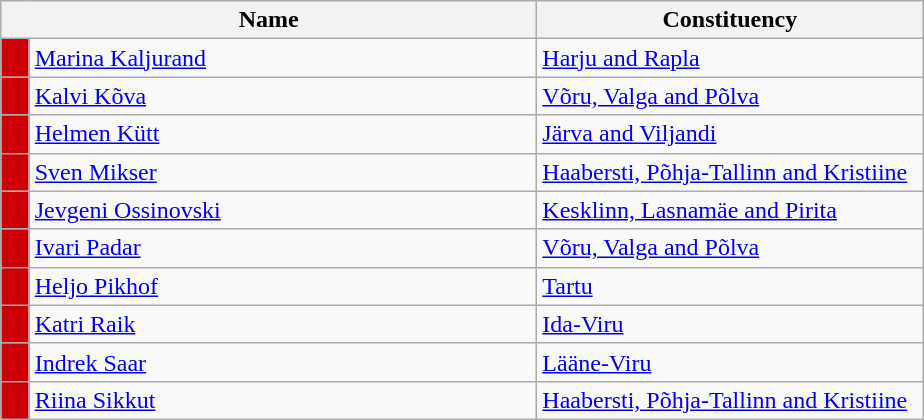<table class="wikitable collapsible collapsed">
<tr>
<th colspan=2 width=350>Name</th>
<th width=250>Constituency</th>
</tr>
<tr>
<td style="background-color:#CD000a"></td>
<td><a href='#'>Marina Kaljurand</a></td>
<td><a href='#'>Harju and Rapla</a></td>
</tr>
<tr>
<td style="background-color:#CD000a"></td>
<td><a href='#'>Kalvi Kõva</a></td>
<td><a href='#'>Võru, Valga and Põlva</a></td>
</tr>
<tr>
<td style="background-color:#CD000a"></td>
<td><a href='#'>Helmen Kütt</a></td>
<td><a href='#'>Järva and Viljandi</a></td>
</tr>
<tr>
<td style="background-color:#CD000a"></td>
<td><a href='#'>Sven Mikser</a></td>
<td><a href='#'>Haabersti, Põhja-Tallinn and Kristiine</a></td>
</tr>
<tr>
<td style="background-color:#CD000a"></td>
<td><a href='#'>Jevgeni Ossinovski</a></td>
<td><a href='#'>Kesklinn, Lasnamäe and Pirita</a></td>
</tr>
<tr>
<td style="background-color:#CD000a"></td>
<td><a href='#'>Ivari Padar</a></td>
<td><a href='#'>Võru, Valga and Põlva</a></td>
</tr>
<tr>
<td style="background-color:#CD000a"></td>
<td><a href='#'>Heljo Pikhof</a></td>
<td><a href='#'>Tartu</a></td>
</tr>
<tr>
<td style="background-color:#CD000a"></td>
<td><a href='#'>Katri Raik</a></td>
<td><a href='#'>Ida-Viru</a></td>
</tr>
<tr>
<td style="background-color:#CD000a"></td>
<td><a href='#'>Indrek Saar</a></td>
<td><a href='#'>Lääne-Viru</a></td>
</tr>
<tr>
<td style="background-color:#CD000a"></td>
<td><a href='#'>Riina Sikkut</a></td>
<td><a href='#'>Haabersti, Põhja-Tallinn and Kristiine</a></td>
</tr>
</table>
